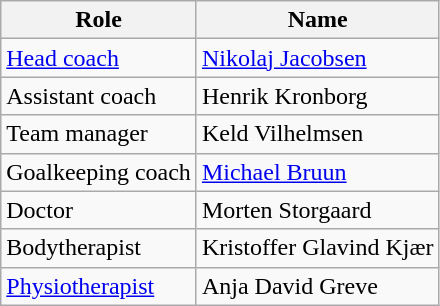<table class="wikitable">
<tr>
<th>Role</th>
<th>Name</th>
</tr>
<tr>
<td><a href='#'>Head coach</a></td>
<td> <a href='#'>Nikolaj Jacobsen</a></td>
</tr>
<tr>
<td>Assistant coach</td>
<td> Henrik Kronborg</td>
</tr>
<tr>
<td>Team manager</td>
<td> Keld Vilhelmsen</td>
</tr>
<tr>
<td>Goalkeeping coach</td>
<td> <a href='#'>Michael Bruun</a></td>
</tr>
<tr>
<td>Doctor</td>
<td> Morten Storgaard</td>
</tr>
<tr>
<td>Bodytherapist</td>
<td> Kristoffer Glavind Kjær</td>
</tr>
<tr>
<td><a href='#'>Physiotherapist</a></td>
<td> Anja David Greve</td>
</tr>
</table>
